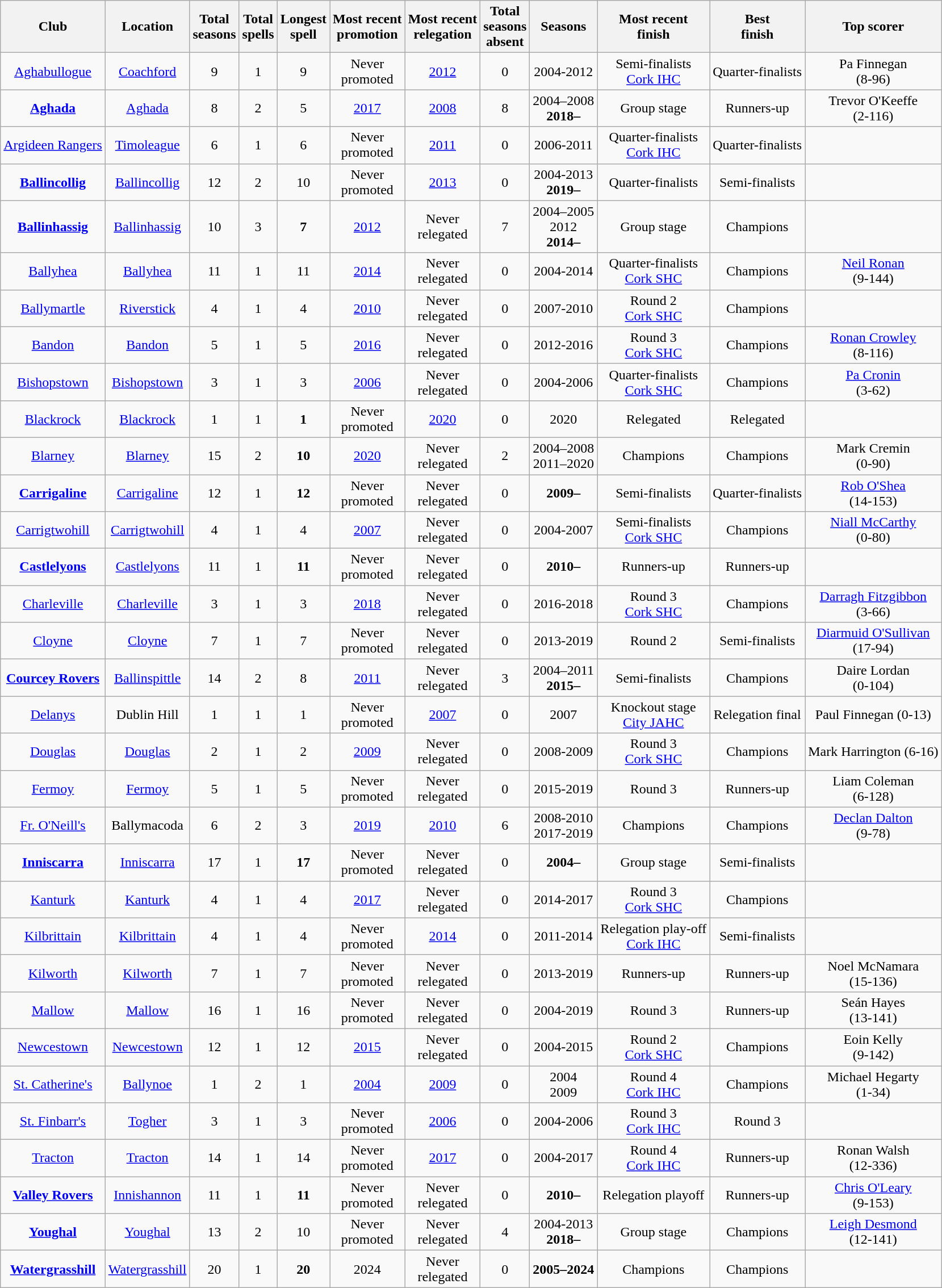<table class="wikitable sortable" style="text-align:center; font-size:97;">
<tr>
<th>Club</th>
<th>Location</th>
<th>Total<br>seasons</th>
<th>Total<br>spells</th>
<th>Longest<br>spell</th>
<th>Most recent<br>promotion</th>
<th>Most recent<br>relegation</th>
<th>Total<br>seasons<br>absent</th>
<th>Seasons</th>
<th data-sort-type="number">Most recent<br>finish</th>
<th data-sort-type="number">Best<br>finish</th>
<th data-sort-type="number">Top scorer</th>
</tr>
<tr>
<td><a href='#'>Aghabullogue</a></td>
<td><a href='#'>Coachford</a></td>
<td>9</td>
<td>1</td>
<td>9</td>
<td>Never<br>promoted</td>
<td><a href='#'>2012</a></td>
<td>0</td>
<td>2004-2012</td>
<td>Semi-finalists<br><a href='#'>Cork IHC</a></td>
<td>Quarter-finalists</td>
<td>Pa Finnegan<br>(8-96)</td>
</tr>
<tr>
<td><strong><a href='#'>Aghada</a></strong></td>
<td><a href='#'>Aghada</a></td>
<td>8</td>
<td>2</td>
<td>5</td>
<td><a href='#'>2017</a></td>
<td><a href='#'>2008</a></td>
<td>8</td>
<td>2004–2008<br><strong>2018–</strong></td>
<td>Group stage</td>
<td>Runners-up</td>
<td>Trevor O'Keeffe<br>(2-116)</td>
</tr>
<tr>
<td><a href='#'>Argideen Rangers</a></td>
<td><a href='#'>Timoleague</a></td>
<td>6</td>
<td>1</td>
<td>6</td>
<td>Never<br>promoted</td>
<td><a href='#'>2011</a></td>
<td>0</td>
<td>2006-2011</td>
<td>Quarter-finalists<br><a href='#'>Cork IHC</a></td>
<td>Quarter-finalists</td>
<td></td>
</tr>
<tr>
<td><strong><a href='#'>Ballincollig</a></strong></td>
<td><a href='#'>Ballincollig</a></td>
<td>12</td>
<td>2</td>
<td>10</td>
<td>Never<br>promoted</td>
<td><a href='#'>2013</a></td>
<td>0</td>
<td>2004-2013<br><strong>2019–</strong></td>
<td>Quarter-finalists</td>
<td>Semi-finalists</td>
<td></td>
</tr>
<tr>
<td><strong><a href='#'>Ballinhassig</a></strong></td>
<td><a href='#'>Ballinhassig</a></td>
<td>10</td>
<td>3</td>
<td><strong>7</strong></td>
<td><a href='#'>2012</a></td>
<td>Never<br>relegated</td>
<td>7</td>
<td>2004–2005<br>2012<br><strong>2014–</strong></td>
<td>Group stage</td>
<td>Champions</td>
<td></td>
</tr>
<tr>
<td><a href='#'>Ballyhea</a></td>
<td><a href='#'>Ballyhea</a></td>
<td>11</td>
<td>1</td>
<td>11</td>
<td><a href='#'>2014</a></td>
<td>Never<br>relegated</td>
<td>0</td>
<td>2004-2014</td>
<td>Quarter-finalists<br><a href='#'>Cork SHC</a></td>
<td>Champions</td>
<td><a href='#'>Neil Ronan</a><br>(9-144)</td>
</tr>
<tr>
<td><a href='#'>Ballymartle</a></td>
<td><a href='#'>Riverstick</a></td>
<td>4</td>
<td>1</td>
<td>4</td>
<td><a href='#'>2010</a></td>
<td>Never<br>relegated</td>
<td>0</td>
<td>2007-2010</td>
<td>Round 2<br><a href='#'>Cork SHC</a></td>
<td>Champions</td>
<td></td>
</tr>
<tr>
<td><a href='#'>Bandon</a></td>
<td><a href='#'>Bandon</a></td>
<td>5</td>
<td>1</td>
<td>5</td>
<td><a href='#'>2016</a></td>
<td>Never<br>relegated</td>
<td>0</td>
<td>2012-2016</td>
<td>Round 3<br><a href='#'>Cork SHC</a></td>
<td>Champions</td>
<td><a href='#'>Ronan Crowley</a><br>(8-116)</td>
</tr>
<tr>
<td><a href='#'>Bishopstown</a></td>
<td><a href='#'>Bishopstown</a></td>
<td>3</td>
<td>1</td>
<td>3</td>
<td><a href='#'>2006</a></td>
<td>Never<br>relegated</td>
<td>0</td>
<td>2004-2006</td>
<td>Quarter-finalists<br><a href='#'>Cork SHC</a></td>
<td>Champions</td>
<td><a href='#'>Pa Cronin</a><br>(3-62)</td>
</tr>
<tr>
<td><a href='#'>Blackrock</a></td>
<td><a href='#'>Blackrock</a></td>
<td>1</td>
<td>1</td>
<td><strong>1</strong></td>
<td>Never<br>promoted</td>
<td><a href='#'>2020</a></td>
<td>0</td>
<td>2020</td>
<td>Relegated</td>
<td>Relegated</td>
<td></td>
</tr>
<tr>
<td><a href='#'>Blarney</a></td>
<td><a href='#'>Blarney</a></td>
<td>15</td>
<td>2</td>
<td><strong>10</strong></td>
<td><a href='#'>2020</a></td>
<td>Never<br>relegated</td>
<td>2</td>
<td>2004–2008<br>2011–2020</td>
<td>Champions</td>
<td>Champions</td>
<td>Mark Cremin<br>(0-90)</td>
</tr>
<tr>
<td><strong><a href='#'>Carrigaline</a></strong></td>
<td><a href='#'>Carrigaline</a></td>
<td>12</td>
<td>1</td>
<td><strong>12</strong></td>
<td>Never<br>promoted</td>
<td>Never<br>relegated</td>
<td>0</td>
<td><strong>2009–</strong></td>
<td>Semi-finalists</td>
<td>Quarter-finalists</td>
<td><a href='#'>Rob O'Shea</a><br>(14-153)</td>
</tr>
<tr>
<td><a href='#'>Carrigtwohill</a></td>
<td><a href='#'>Carrigtwohill</a></td>
<td>4</td>
<td>1</td>
<td>4</td>
<td><a href='#'>2007</a></td>
<td>Never<br>relegated</td>
<td>0</td>
<td>2004-2007</td>
<td>Semi-finalists<br><a href='#'>Cork SHC</a></td>
<td>Champions</td>
<td><a href='#'>Niall McCarthy</a><br>(0-80)</td>
</tr>
<tr>
<td><strong><a href='#'>Castlelyons</a></strong></td>
<td><a href='#'>Castlelyons</a></td>
<td>11</td>
<td>1</td>
<td><strong>11</strong></td>
<td>Never<br>promoted</td>
<td>Never<br>relegated</td>
<td>0</td>
<td><strong>2010–</strong></td>
<td>Runners-up</td>
<td>Runners-up</td>
<td></td>
</tr>
<tr>
<td><a href='#'>Charleville</a></td>
<td><a href='#'>Charleville</a></td>
<td>3</td>
<td>1</td>
<td>3</td>
<td><a href='#'>2018</a></td>
<td>Never<br>relegated</td>
<td>0</td>
<td>2016-2018</td>
<td>Round 3<br><a href='#'>Cork SHC</a></td>
<td>Champions</td>
<td><a href='#'>Darragh Fitzgibbon</a><br>(3-66)</td>
</tr>
<tr>
<td><a href='#'>Cloyne</a></td>
<td><a href='#'>Cloyne</a></td>
<td>7</td>
<td>1</td>
<td>7</td>
<td>Never<br>promoted</td>
<td>Never<br>relegated</td>
<td>0</td>
<td>2013-2019</td>
<td>Round 2</td>
<td>Semi-finalists</td>
<td><a href='#'>Diarmuid O'Sullivan</a><br>(17-94)</td>
</tr>
<tr>
<td><strong><a href='#'>Courcey Rovers</a></strong></td>
<td><a href='#'>Ballinspittle</a></td>
<td>14</td>
<td>2</td>
<td>8</td>
<td><a href='#'>2011</a></td>
<td>Never<br>relegated</td>
<td>3</td>
<td>2004–2011<br><strong>2015–</strong></td>
<td>Semi-finalists</td>
<td>Champions</td>
<td>Daire Lordan<br>(0-104)</td>
</tr>
<tr>
<td><a href='#'>Delanys</a></td>
<td>Dublin Hill</td>
<td>1</td>
<td>1</td>
<td>1</td>
<td>Never<br>promoted</td>
<td><a href='#'>2007</a></td>
<td>0</td>
<td>2007</td>
<td>Knockout stage<br><a href='#'>City JAHC</a></td>
<td>Relegation final</td>
<td>Paul Finnegan (0-13)</td>
</tr>
<tr>
<td><a href='#'>Douglas</a></td>
<td><a href='#'>Douglas</a></td>
<td>2</td>
<td>1</td>
<td>2</td>
<td><a href='#'>2009</a></td>
<td>Never<br>relegated</td>
<td>0</td>
<td>2008-2009</td>
<td>Round 3<br><a href='#'>Cork SHC</a></td>
<td>Champions</td>
<td>Mark Harrington (6-16)</td>
</tr>
<tr>
<td><a href='#'>Fermoy</a></td>
<td><a href='#'>Fermoy</a></td>
<td>5</td>
<td>1</td>
<td>5</td>
<td>Never<br>promoted</td>
<td>Never<br>relegated</td>
<td>0</td>
<td>2015-2019</td>
<td>Round 3</td>
<td>Runners-up</td>
<td>Liam Coleman<br>(6-128)</td>
</tr>
<tr>
<td><a href='#'>Fr. O'Neill's</a></td>
<td>Ballymacoda</td>
<td>6</td>
<td>2</td>
<td>3</td>
<td><a href='#'>2019</a></td>
<td><a href='#'>2010</a></td>
<td>6</td>
<td>2008-2010<br>2017-2019</td>
<td>Champions</td>
<td>Champions</td>
<td><a href='#'>Declan Dalton</a><br>(9-78)</td>
</tr>
<tr>
<td><strong><a href='#'>Inniscarra</a></strong></td>
<td><a href='#'>Inniscarra</a></td>
<td>17</td>
<td>1</td>
<td><strong>17</strong></td>
<td>Never<br>promoted</td>
<td>Never<br>relegated</td>
<td>0</td>
<td><strong>2004–</strong></td>
<td>Group stage</td>
<td>Semi-finalists</td>
<td></td>
</tr>
<tr>
<td><a href='#'>Kanturk</a></td>
<td><a href='#'>Kanturk</a></td>
<td>4</td>
<td>1</td>
<td>4</td>
<td><a href='#'>2017</a></td>
<td>Never<br>relegated</td>
<td>0</td>
<td>2014-2017</td>
<td>Round 3<br><a href='#'>Cork SHC</a></td>
<td>Champions</td>
<td></td>
</tr>
<tr>
<td><a href='#'>Kilbrittain</a></td>
<td><a href='#'>Kilbrittain</a></td>
<td>4</td>
<td>1</td>
<td>4</td>
<td>Never<br>promoted</td>
<td><a href='#'>2014</a></td>
<td>0</td>
<td>2011-2014</td>
<td>Relegation play-off<br><a href='#'>Cork IHC</a></td>
<td>Semi-finalists</td>
<td></td>
</tr>
<tr>
<td><a href='#'>Kilworth</a></td>
<td><a href='#'>Kilworth</a></td>
<td>7</td>
<td>1</td>
<td>7</td>
<td>Never<br>promoted</td>
<td>Never<br>relegated</td>
<td>0</td>
<td>2013-2019</td>
<td>Runners-up</td>
<td>Runners-up</td>
<td>Noel McNamara<br>(15-136)</td>
</tr>
<tr>
<td><a href='#'>Mallow</a></td>
<td><a href='#'>Mallow</a></td>
<td>16</td>
<td>1</td>
<td>16</td>
<td>Never<br>promoted</td>
<td>Never<br>relegated</td>
<td>0</td>
<td>2004-2019</td>
<td>Round 3</td>
<td>Runners-up</td>
<td>Seán Hayes<br>(13-141)</td>
</tr>
<tr>
<td><a href='#'>Newcestown</a></td>
<td><a href='#'>Newcestown</a></td>
<td>12</td>
<td>1</td>
<td>12</td>
<td><a href='#'>2015</a></td>
<td>Never<br>relegated</td>
<td>0</td>
<td>2004-2015</td>
<td>Round 2<br><a href='#'>Cork SHC</a></td>
<td>Champions</td>
<td>Eoin Kelly<br>(9-142)</td>
</tr>
<tr>
<td><a href='#'>St. Catherine's</a></td>
<td><a href='#'>Ballynoe</a></td>
<td>1</td>
<td>2</td>
<td>1</td>
<td><a href='#'>2004</a></td>
<td><a href='#'>2009</a></td>
<td>0</td>
<td>2004<br>2009</td>
<td>Round 4<br><a href='#'>Cork IHC</a></td>
<td>Champions</td>
<td>Michael Hegarty<br>(1-34)</td>
</tr>
<tr>
<td><a href='#'>St. Finbarr's</a></td>
<td><a href='#'>Togher</a></td>
<td>3</td>
<td>1</td>
<td>3</td>
<td>Never<br>promoted</td>
<td><a href='#'>2006</a></td>
<td>0</td>
<td>2004-2006</td>
<td>Round 3<br><a href='#'>Cork IHC</a></td>
<td>Round 3</td>
<td></td>
</tr>
<tr>
<td><a href='#'>Tracton</a></td>
<td><a href='#'>Tracton</a></td>
<td>14</td>
<td>1</td>
<td>14</td>
<td>Never<br>promoted</td>
<td><a href='#'>2017</a></td>
<td>0</td>
<td>2004-2017</td>
<td>Round 4<br><a href='#'>Cork IHC</a></td>
<td>Runners-up</td>
<td>Ronan Walsh<br>(12-336)</td>
</tr>
<tr>
<td><strong><a href='#'>Valley Rovers</a></strong></td>
<td><a href='#'>Innishannon</a></td>
<td>11</td>
<td>1</td>
<td><strong>11</strong></td>
<td>Never<br>promoted</td>
<td>Never<br>relegated</td>
<td>0</td>
<td><strong>2010–</strong></td>
<td>Relegation playoff</td>
<td>Runners-up</td>
<td><a href='#'>Chris O'Leary</a><br>(9-153)</td>
</tr>
<tr>
<td><strong><a href='#'>Youghal</a></strong></td>
<td><a href='#'>Youghal</a></td>
<td>13</td>
<td>2</td>
<td>10</td>
<td>Never<br>promoted</td>
<td>Never<br>relegated</td>
<td>4</td>
<td>2004-2013<br><strong>2018–</strong></td>
<td>Group stage</td>
<td>Champions</td>
<td><a href='#'>Leigh Desmond</a><br>(12-141)</td>
</tr>
<tr>
<td><strong><a href='#'>Watergrasshill</a></strong></td>
<td><a href='#'>Watergrasshill</a></td>
<td>20</td>
<td>1</td>
<td><strong>20</strong></td>
<td>2024</td>
<td>Never<br>relegated</td>
<td>0</td>
<td><strong>2005–2024</strong></td>
<td>Champions</td>
<td>Champions</td>
<td></td>
</tr>
</table>
